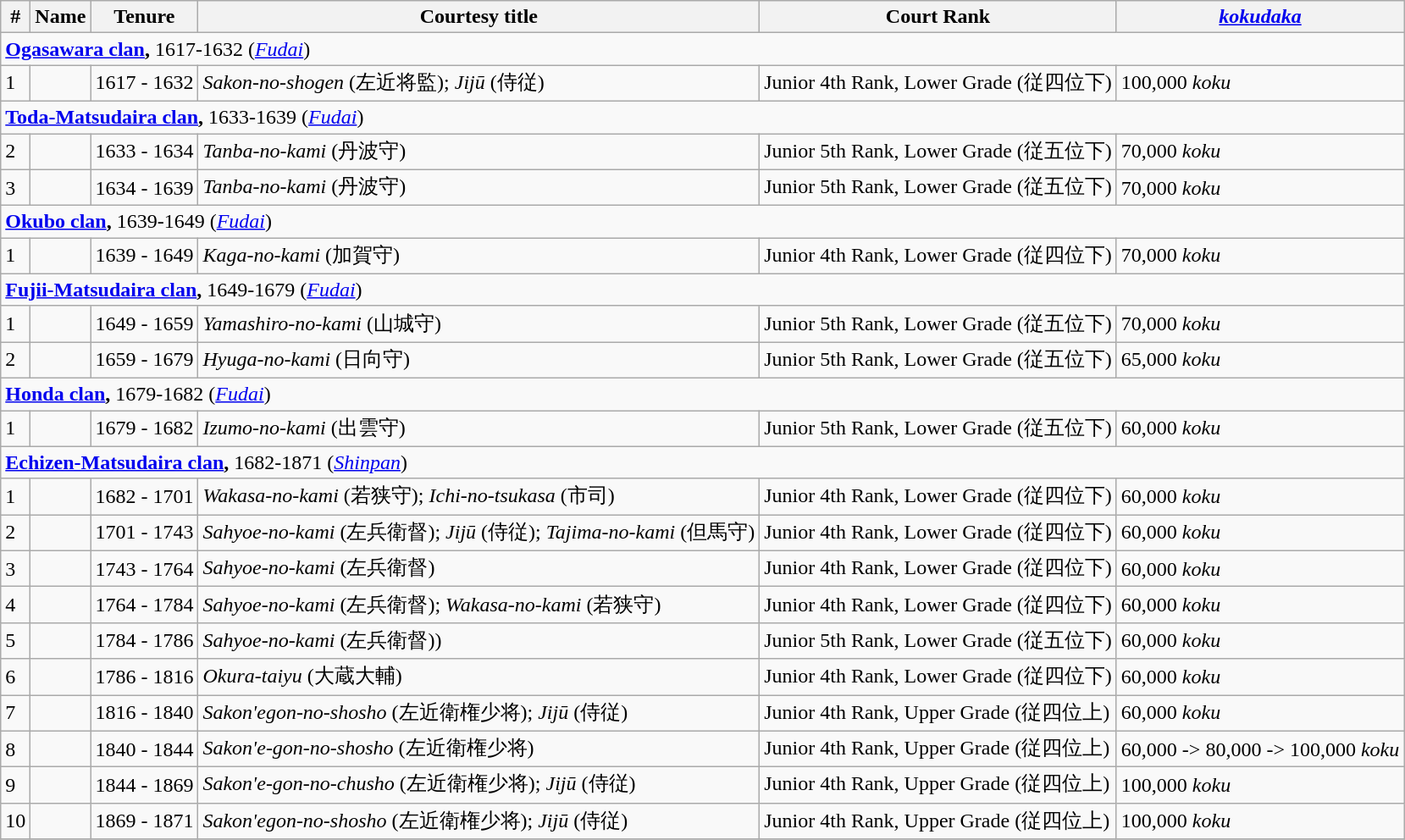<table class=wikitable>
<tr>
<th>#</th>
<th>Name</th>
<th>Tenure</th>
<th>Courtesy title</th>
<th>Court Rank</th>
<th><em><a href='#'>kokudaka</a></em></th>
</tr>
<tr>
<td colspan=6> <strong><a href='#'>Ogasawara clan</a>,</strong> 1617-1632 (<em><a href='#'>Fudai</a></em>)</td>
</tr>
<tr>
<td>1</td>
<td></td>
<td>1617 - 1632</td>
<td><em>Sakon-no-shogen</em> (左近将監); <em>Jijū</em> (侍従)</td>
<td>Junior 4th Rank, Lower Grade (従四位下)</td>
<td>100,000 <em>koku</em></td>
</tr>
<tr>
<td colspan=6> <strong><a href='#'>Toda-Matsudaira clan</a>,</strong> 1633-1639 (<em><a href='#'>Fudai</a></em>)</td>
</tr>
<tr>
<td>2</td>
<td></td>
<td>1633 - 1634</td>
<td><em>Tanba-no-kami</em> (丹波守)</td>
<td>Junior 5th Rank, Lower Grade (従五位下)</td>
<td>70,000 <em>koku</em></td>
</tr>
<tr>
<td>3</td>
<td></td>
<td>1634 - 1639</td>
<td><em>Tanba-no-kami</em> (丹波守)</td>
<td>Junior 5th Rank, Lower Grade (従五位下)</td>
<td>70,000 <em>koku</em></td>
</tr>
<tr>
<td colspan=6> <strong><a href='#'>Okubo clan</a>,</strong> 1639-1649 (<em><a href='#'>Fudai</a></em>)</td>
</tr>
<tr>
<td>1</td>
<td></td>
<td>1639 - 1649</td>
<td><em>Kaga-no-kami</em> (加賀守)</td>
<td>Junior 4th Rank, Lower Grade (従四位下)</td>
<td>70,000 <em>koku</em></td>
</tr>
<tr>
<td colspan=6> <strong><a href='#'>Fujii-Matsudaira clan</a>,</strong> 1649-1679 (<em><a href='#'>Fudai</a></em>)</td>
</tr>
<tr>
<td>1</td>
<td></td>
<td>1649 - 1659</td>
<td><em>Yamashiro-no-kami</em> (山城守)</td>
<td>Junior 5th Rank, Lower Grade (従五位下)</td>
<td>70,000 <em>koku</em></td>
</tr>
<tr>
<td>2</td>
<td></td>
<td>1659 - 1679</td>
<td><em>Hyuga-no-kami</em> (日向守)</td>
<td>Junior 5th Rank, Lower Grade (従五位下)</td>
<td>65,000 <em>koku</em></td>
</tr>
<tr>
<td colspan=6> <strong><a href='#'>Honda clan</a>,</strong> 1679-1682 (<em><a href='#'>Fudai</a></em>)</td>
</tr>
<tr>
<td>1</td>
<td></td>
<td>1679 - 1682</td>
<td><em>Izumo-no-kami</em> (出雲守)</td>
<td>Junior 5th Rank, Lower Grade (従五位下)</td>
<td>60,000 <em>koku</em></td>
</tr>
<tr>
<td colspan=6> <strong><a href='#'>Echizen-Matsudaira clan</a>,</strong> 1682-1871 (<em><a href='#'>Shinpan</a></em>)</td>
</tr>
<tr>
<td>1</td>
<td></td>
<td>1682 - 1701</td>
<td><em>Wakasa-no-kami</em> (若狭守); <em>Ichi-no-tsukasa</em> (市司)</td>
<td>Junior 4th Rank, Lower Grade (従四位下)</td>
<td>60,000 <em>koku</em></td>
</tr>
<tr>
<td>2</td>
<td></td>
<td>1701 - 1743</td>
<td><em>Sahyoe-no-kami</em> (左兵衛督);  <em>Jijū</em> (侍従); <em>Tajima-no-kami</em> (但馬守)</td>
<td>Junior 4th Rank, Lower Grade (従四位下)</td>
<td>60,000 <em>koku</em></td>
</tr>
<tr>
<td>3</td>
<td></td>
<td>1743 - 1764</td>
<td><em>Sahyoe-no-kami</em> (左兵衛督)</td>
<td>Junior 4th Rank, Lower Grade (従四位下)</td>
<td>60,000 <em>koku</em></td>
</tr>
<tr>
<td>4</td>
<td></td>
<td>1764 - 1784</td>
<td><em>Sahyoe-no-kami</em> (左兵衛督); <em>Wakasa-no-kami</em> (若狭守)</td>
<td>Junior 4th Rank, Lower Grade (従四位下)</td>
<td>60,000 <em>koku</em></td>
</tr>
<tr>
<td>5</td>
<td></td>
<td>1784 - 1786</td>
<td><em>Sahyoe-no-kami</em> (左兵衛督))</td>
<td>Junior 5th Rank, Lower Grade (従五位下)</td>
<td>60,000 <em>koku</em></td>
</tr>
<tr>
<td>6</td>
<td></td>
<td>1786 - 1816</td>
<td><em>Okura-taiyu</em> (大蔵大輔)</td>
<td>Junior 4th Rank, Lower Grade (従四位下)</td>
<td>60,000 <em>koku</em></td>
</tr>
<tr>
<td>7</td>
<td></td>
<td>1816 - 1840</td>
<td><em>Sakon'egon-no-shosho</em> (左近衛権少将); <em>Jijū</em> (侍従)</td>
<td>Junior 4th Rank, Upper Grade (従四位上)</td>
<td>60,000 <em>koku</em></td>
</tr>
<tr>
<td>8</td>
<td></td>
<td>1840 - 1844</td>
<td><em>Sakon'e-gon-no-shosho</em> (左近衛権少将)</td>
<td>Junior 4th Rank, Upper Grade (従四位上)</td>
<td>60,000 -> 80,000 -> 100,000 <em>koku</em></td>
</tr>
<tr>
<td>9</td>
<td></td>
<td>1844 - 1869</td>
<td><em>Sakon'e-gon-no-chusho</em> (左近衛権少将); <em>Jijū</em> (侍従)</td>
<td>Junior 4th Rank, Upper Grade (従四位上)</td>
<td>100,000 <em>koku</em></td>
</tr>
<tr>
<td>10</td>
<td></td>
<td>1869 - 1871</td>
<td><em>Sakon'egon-no-shosho</em> (左近衛権少将); <em>Jijū</em> (侍従)</td>
<td>Junior 4th Rank, Upper Grade (従四位上)</td>
<td>100,000 <em>koku</em></td>
</tr>
<tr>
</tr>
</table>
